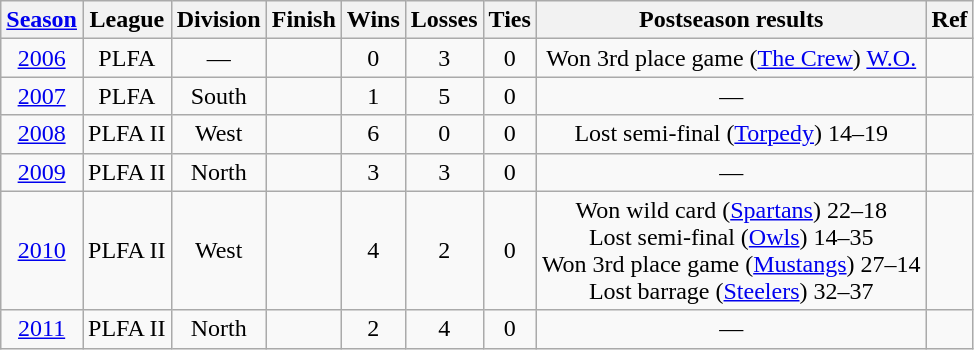<table class="wikitable sortable" style="text-align:center;">
<tr>
<th><a href='#'>Season</a></th>
<th class="unsortable">League</th>
<th>Division</th>
<th>Finish</th>
<th>Wins</th>
<th>Losses</th>
<th>Ties</th>
<th class="unsortable">Postseason results</th>
<th class="unsortable">Ref</th>
</tr>
<tr>
<td><a href='#'>2006</a></td>
<td>PLFA</td>
<td>—</td>
<td></td>
<td>0</td>
<td>3</td>
<td>0</td>
<td>Won 3rd place game (<a href='#'>The Crew</a>) <a href='#'>W.O.</a></td>
<td></td>
</tr>
<tr>
<td><a href='#'>2007</a></td>
<td>PLFA</td>
<td>South</td>
<td></td>
<td>1</td>
<td>5</td>
<td>0</td>
<td>—</td>
<td></td>
</tr>
<tr>
<td><a href='#'>2008</a></td>
<td>PLFA II</td>
<td>West</td>
<td></td>
<td>6</td>
<td>0</td>
<td>0</td>
<td>Lost semi-final (<a href='#'>Torpedy</a>) 14–19</td>
<td></td>
</tr>
<tr>
<td><a href='#'>2009</a></td>
<td>PLFA II</td>
<td>North</td>
<td></td>
<td>3</td>
<td>3</td>
<td>0</td>
<td>—</td>
<td></td>
</tr>
<tr>
<td><a href='#'>2010</a></td>
<td>PLFA II</td>
<td>West</td>
<td></td>
<td>4</td>
<td>2</td>
<td>0</td>
<td>Won wild card (<a href='#'>Spartans</a>) 22–18 <br>Lost semi-final (<a href='#'>Owls</a>) 14–35 <br>Won 3rd place game (<a href='#'>Mustangs</a>) 27–14 <br>Lost barrage (<a href='#'>Steelers</a>) 32–37</td>
<td></td>
</tr>
<tr>
<td><a href='#'>2011</a></td>
<td>PLFA II</td>
<td>North</td>
<td></td>
<td>2</td>
<td>4</td>
<td>0</td>
<td>—</td>
<td></td>
</tr>
</table>
